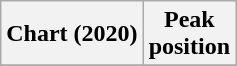<table class="wikitable sortable plainrowheaders">
<tr>
<th>Chart (2020)</th>
<th>Peak<br>position</th>
</tr>
<tr>
</tr>
</table>
